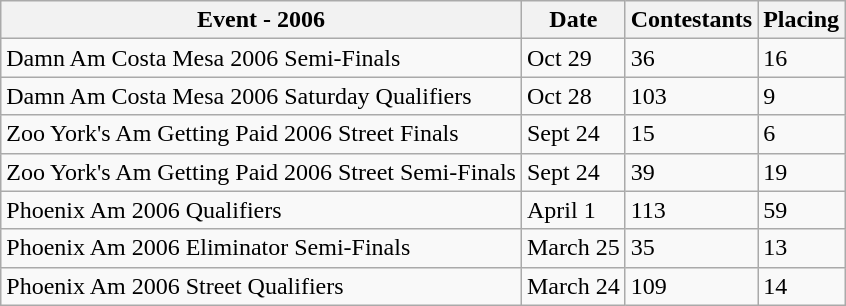<table class="wikitable">
<tr>
<th>Event - 2006</th>
<th>Date</th>
<th>Contestants</th>
<th>Placing</th>
</tr>
<tr>
<td>Damn Am Costa Mesa 2006 Semi-Finals</td>
<td>Oct 29</td>
<td>36</td>
<td>16</td>
</tr>
<tr>
<td>Damn Am Costa Mesa 2006 Saturday Qualifiers</td>
<td>Oct 28</td>
<td>103</td>
<td>9</td>
</tr>
<tr>
<td>Zoo York's Am Getting Paid 2006 Street Finals</td>
<td>Sept 24</td>
<td>15</td>
<td>6</td>
</tr>
<tr>
<td>Zoo York's Am Getting Paid 2006 Street Semi-Finals</td>
<td>Sept 24</td>
<td>39</td>
<td>19</td>
</tr>
<tr>
<td>Phoenix Am 2006 Qualifiers</td>
<td>April 1</td>
<td>113</td>
<td>59</td>
</tr>
<tr>
<td>Phoenix Am 2006 Eliminator Semi-Finals</td>
<td>March 25</td>
<td>35</td>
<td>13</td>
</tr>
<tr>
<td>Phoenix Am 2006 Street Qualifiers</td>
<td>March 24</td>
<td>109</td>
<td>14</td>
</tr>
</table>
